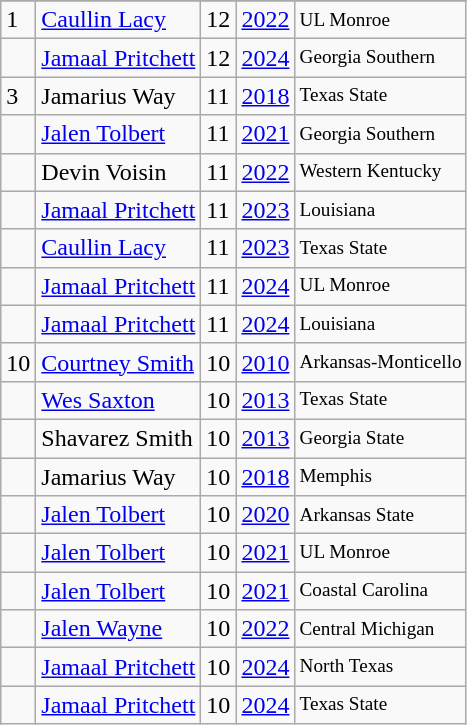<table class="wikitable">
<tr>
</tr>
<tr>
<td>1</td>
<td><a href='#'>Caullin Lacy</a></td>
<td>12</td>
<td><a href='#'>2022</a></td>
<td style="font-size:80%;">UL Monroe</td>
</tr>
<tr>
<td></td>
<td><a href='#'>Jamaal Pritchett</a></td>
<td>12</td>
<td><a href='#'>2024</a></td>
<td style="font-size:80%;">Georgia Southern</td>
</tr>
<tr>
<td>3</td>
<td>Jamarius Way</td>
<td>11</td>
<td><a href='#'>2018</a></td>
<td style="font-size:80%;">Texas State</td>
</tr>
<tr>
<td></td>
<td><a href='#'>Jalen Tolbert</a></td>
<td>11</td>
<td><a href='#'>2021</a></td>
<td style="font-size:80%;">Georgia Southern</td>
</tr>
<tr>
<td></td>
<td>Devin Voisin</td>
<td>11</td>
<td><a href='#'>2022</a></td>
<td style="font-size:80%;">Western Kentucky</td>
</tr>
<tr>
<td></td>
<td><a href='#'>Jamaal Pritchett</a></td>
<td>11</td>
<td><a href='#'>2023</a></td>
<td style="font-size:80%;">Louisiana</td>
</tr>
<tr>
<td></td>
<td><a href='#'>Caullin Lacy</a></td>
<td>11</td>
<td><a href='#'>2023</a></td>
<td style="font-size:80%;">Texas State</td>
</tr>
<tr>
<td></td>
<td><a href='#'>Jamaal Pritchett</a></td>
<td>11</td>
<td><a href='#'>2024</a></td>
<td style="font-size:80%;">UL Monroe</td>
</tr>
<tr>
<td></td>
<td><a href='#'>Jamaal Pritchett</a></td>
<td>11</td>
<td><a href='#'>2024</a></td>
<td style="font-size:80%;">Louisiana</td>
</tr>
<tr>
<td>10</td>
<td><a href='#'>Courtney Smith</a></td>
<td>10</td>
<td><a href='#'>2010</a></td>
<td style="font-size:80%;">Arkansas-Monticello</td>
</tr>
<tr>
<td></td>
<td><a href='#'>Wes Saxton</a></td>
<td>10</td>
<td><a href='#'>2013</a></td>
<td style="font-size:80%;">Texas State</td>
</tr>
<tr>
<td></td>
<td>Shavarez Smith</td>
<td>10</td>
<td><a href='#'>2013</a></td>
<td style="font-size:80%;">Georgia State</td>
</tr>
<tr>
<td></td>
<td>Jamarius Way</td>
<td>10</td>
<td><a href='#'>2018</a></td>
<td style="font-size:80%;">Memphis</td>
</tr>
<tr>
<td></td>
<td><a href='#'>Jalen Tolbert</a></td>
<td>10</td>
<td><a href='#'>2020</a></td>
<td style="font-size:80%;">Arkansas State</td>
</tr>
<tr>
<td></td>
<td><a href='#'>Jalen Tolbert</a></td>
<td>10</td>
<td><a href='#'>2021</a></td>
<td style="font-size:80%;">UL Monroe</td>
</tr>
<tr>
<td></td>
<td><a href='#'>Jalen Tolbert</a></td>
<td>10</td>
<td><a href='#'>2021</a></td>
<td style="font-size:80%;">Coastal Carolina</td>
</tr>
<tr>
<td></td>
<td><a href='#'>Jalen Wayne</a></td>
<td>10</td>
<td><a href='#'>2022</a></td>
<td style="font-size:80%;">Central Michigan</td>
</tr>
<tr>
<td></td>
<td><a href='#'>Jamaal Pritchett</a></td>
<td>10</td>
<td><a href='#'>2024</a></td>
<td style="font-size:80%;">North Texas</td>
</tr>
<tr>
<td></td>
<td><a href='#'>Jamaal Pritchett</a></td>
<td>10</td>
<td><a href='#'>2024</a></td>
<td style="font-size:80%;">Texas State</td>
</tr>
</table>
